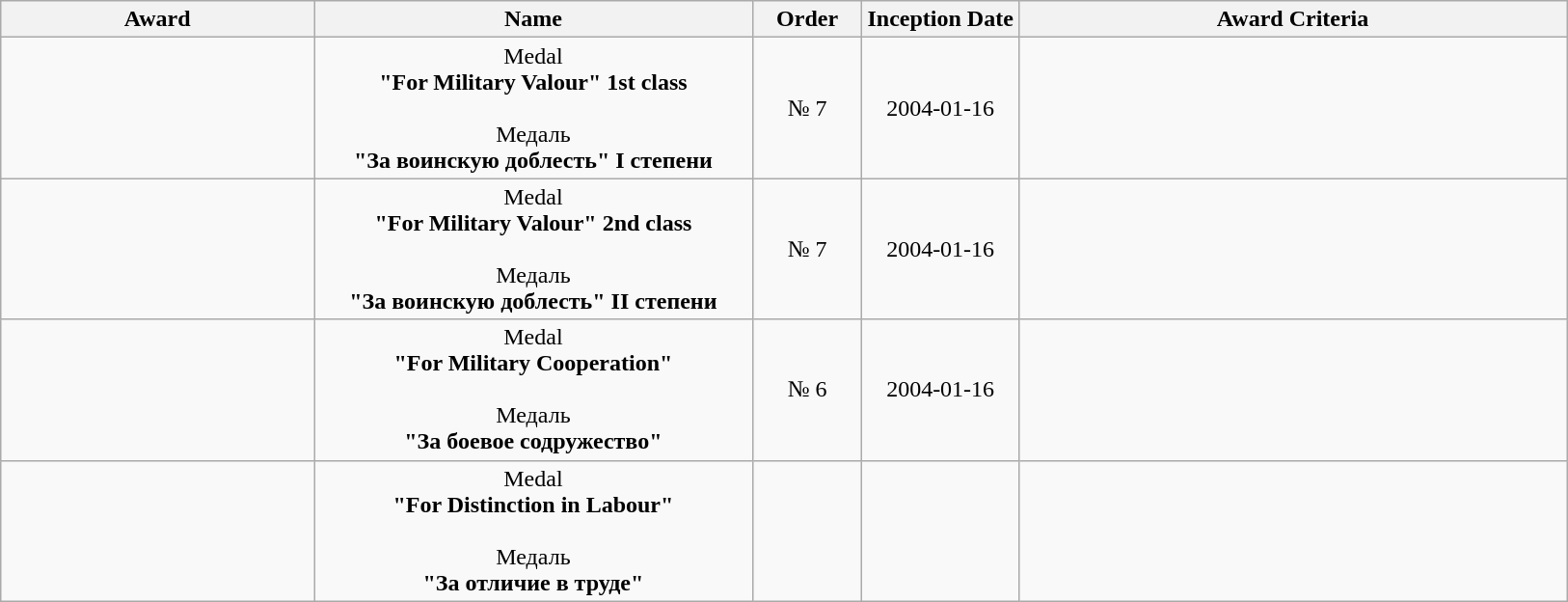<table class="wikitable sortable" style="text-align:center">
<tr>
<th style="width:20%">Award</th>
<th style="width:28%">Name </th>
<th style="width:07%">Order</th>
<th style="width:10%">Inception Date</th>
<th style="width:35%">Award Criteria</th>
</tr>
<tr>
<td></td>
<td>Medal<br><strong>"For Military Valour" 1st class</strong><br><br>Медаль<br><strong>"За воинскую доблесть" I степени</strong></td>
<td>№ 7</td>
<td>2004-01-16</td>
<td></td>
</tr>
<tr>
<td></td>
<td>Medal<br><strong>"For Military Valour" 2nd class</strong><br><br>Медаль<br><strong>"За воинскую доблесть" II степени</strong></td>
<td>№ 7</td>
<td>2004-01-16</td>
<td></td>
</tr>
<tr>
<td></td>
<td>Medal<br><strong>"For Military Cooperation"</strong><br><br>Медаль<br><strong>"За боевое содружество"</strong></td>
<td>№ 6</td>
<td>2004-01-16</td>
<td></td>
</tr>
<tr>
<td></td>
<td>Medal<br><strong>"For Distinction in Labour"</strong><br><br>Медаль<br><strong>"За отличие в труде"</strong></td>
<td></td>
<td></td>
<td></td>
</tr>
</table>
